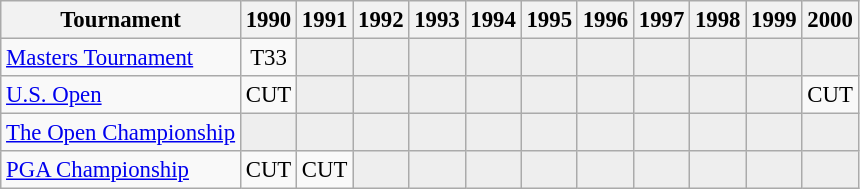<table class="wikitable" style="font-size:95%;text-align:center;">
<tr>
<th>Tournament</th>
<th>1990</th>
<th>1991</th>
<th>1992</th>
<th>1993</th>
<th>1994</th>
<th>1995</th>
<th>1996</th>
<th>1997</th>
<th>1998</th>
<th>1999</th>
<th>2000</th>
</tr>
<tr>
<td align=left><a href='#'>Masters Tournament</a></td>
<td>T33</td>
<td style="background:#eeeeee;"></td>
<td style="background:#eeeeee;"></td>
<td style="background:#eeeeee;"></td>
<td style="background:#eeeeee;"></td>
<td style="background:#eeeeee;"></td>
<td style="background:#eeeeee;"></td>
<td style="background:#eeeeee;"></td>
<td style="background:#eeeeee;"></td>
<td style="background:#eeeeee;"></td>
<td style="background:#eeeeee;"></td>
</tr>
<tr>
<td align=left><a href='#'>U.S. Open</a></td>
<td>CUT</td>
<td style="background:#eeeeee;"></td>
<td style="background:#eeeeee;"></td>
<td style="background:#eeeeee;"></td>
<td style="background:#eeeeee;"></td>
<td style="background:#eeeeee;"></td>
<td style="background:#eeeeee;"></td>
<td style="background:#eeeeee;"></td>
<td style="background:#eeeeee;"></td>
<td style="background:#eeeeee;"></td>
<td>CUT</td>
</tr>
<tr>
<td align=left><a href='#'>The Open Championship</a></td>
<td style="background:#eeeeee;"></td>
<td style="background:#eeeeee;"></td>
<td style="background:#eeeeee;"></td>
<td style="background:#eeeeee;"></td>
<td style="background:#eeeeee;"></td>
<td style="background:#eeeeee;"></td>
<td style="background:#eeeeee;"></td>
<td style="background:#eeeeee;"></td>
<td style="background:#eeeeee;"></td>
<td style="background:#eeeeee;"></td>
<td style="background:#eeeeee;"></td>
</tr>
<tr>
<td align=left><a href='#'>PGA Championship</a></td>
<td>CUT</td>
<td>CUT</td>
<td style="background:#eeeeee;"></td>
<td style="background:#eeeeee;"></td>
<td style="background:#eeeeee;"></td>
<td style="background:#eeeeee;"></td>
<td style="background:#eeeeee;"></td>
<td style="background:#eeeeee;"></td>
<td style="background:#eeeeee;"></td>
<td style="background:#eeeeee;"></td>
<td style="background:#eeeeee;"></td>
</tr>
</table>
